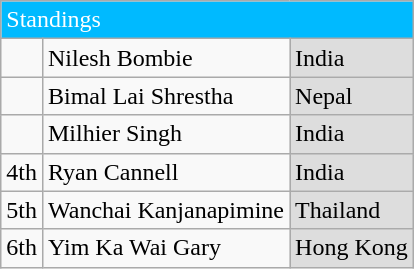<table class="wikitable">
<tr>
<td colspan="3" style="background:#00baff;color:#fff">Standings</td>
</tr>
<tr>
<td></td>
<td>Nilesh Bombie</td>
<td style="background:#dddddd"> India</td>
</tr>
<tr>
<td></td>
<td>Bimal Lai Shrestha</td>
<td style="background:#dddddd"> Nepal</td>
</tr>
<tr>
<td></td>
<td>Milhier Singh</td>
<td style="background:#dddddd"> India</td>
</tr>
<tr>
<td>4th</td>
<td>Ryan Cannell</td>
<td style="background:#dddddd"> India</td>
</tr>
<tr>
<td>5th</td>
<td>Wanchai Kanjanapimine</td>
<td style="background:#dddddd"> Thailand</td>
</tr>
<tr>
<td>6th</td>
<td>Yim Ka Wai Gary</td>
<td style="background:#dddddd"> Hong Kong</td>
</tr>
</table>
